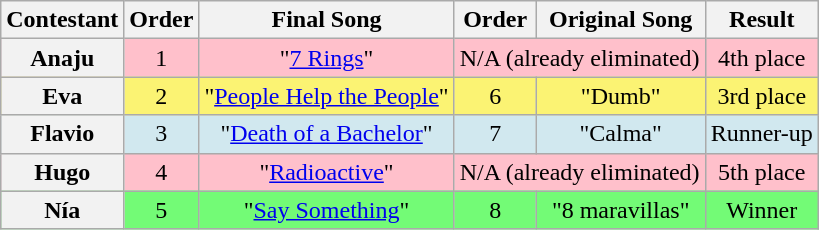<table class="wikitable plainrowheaders" style="text-align:center;">
<tr>
<th scope="col">Contestant</th>
<th scope="col">Order</th>
<th scope="col">Final Song</th>
<th scope="col">Order</th>
<th scope="col">Original Song</th>
<th scope="col">Result</th>
</tr>
<tr style="background:pink;">
<th scope="row">Anaju</th>
<td>1</td>
<td>"<a href='#'>7 Rings</a>"</td>
<td colspan="2">N/A (already eliminated)</td>
<td>4th place</td>
</tr>
<tr style="background-color: rgb(251, 243, 115);">
<th scope="row">Eva</th>
<td>2</td>
<td>"<a href='#'>People Help the People</a>"</td>
<td>6</td>
<td>"Dumb"</td>
<td>3rd place</td>
</tr>
<tr style="background-color: rgb(209, 232, 239);">
<th scope="row">Flavio</th>
<td>3</td>
<td>"<a href='#'>Death of a Bachelor</a>"</td>
<td>7</td>
<td>"Calma"</td>
<td>Runner-up</td>
</tr>
<tr style="background:pink;">
<th scope="row">Hugo</th>
<td>4</td>
<td>"<a href='#'>Radioactive</a>"</td>
<td colspan="2">N/A (already eliminated)</td>
<td>5th place</td>
</tr>
<tr style="background-color: rgb(115, 251, 118);">
<th scope="row">Nía</th>
<td>5</td>
<td>"<a href='#'>Say Something</a>"</td>
<td>8</td>
<td>"8 maravillas"</td>
<td>Winner</td>
</tr>
</table>
